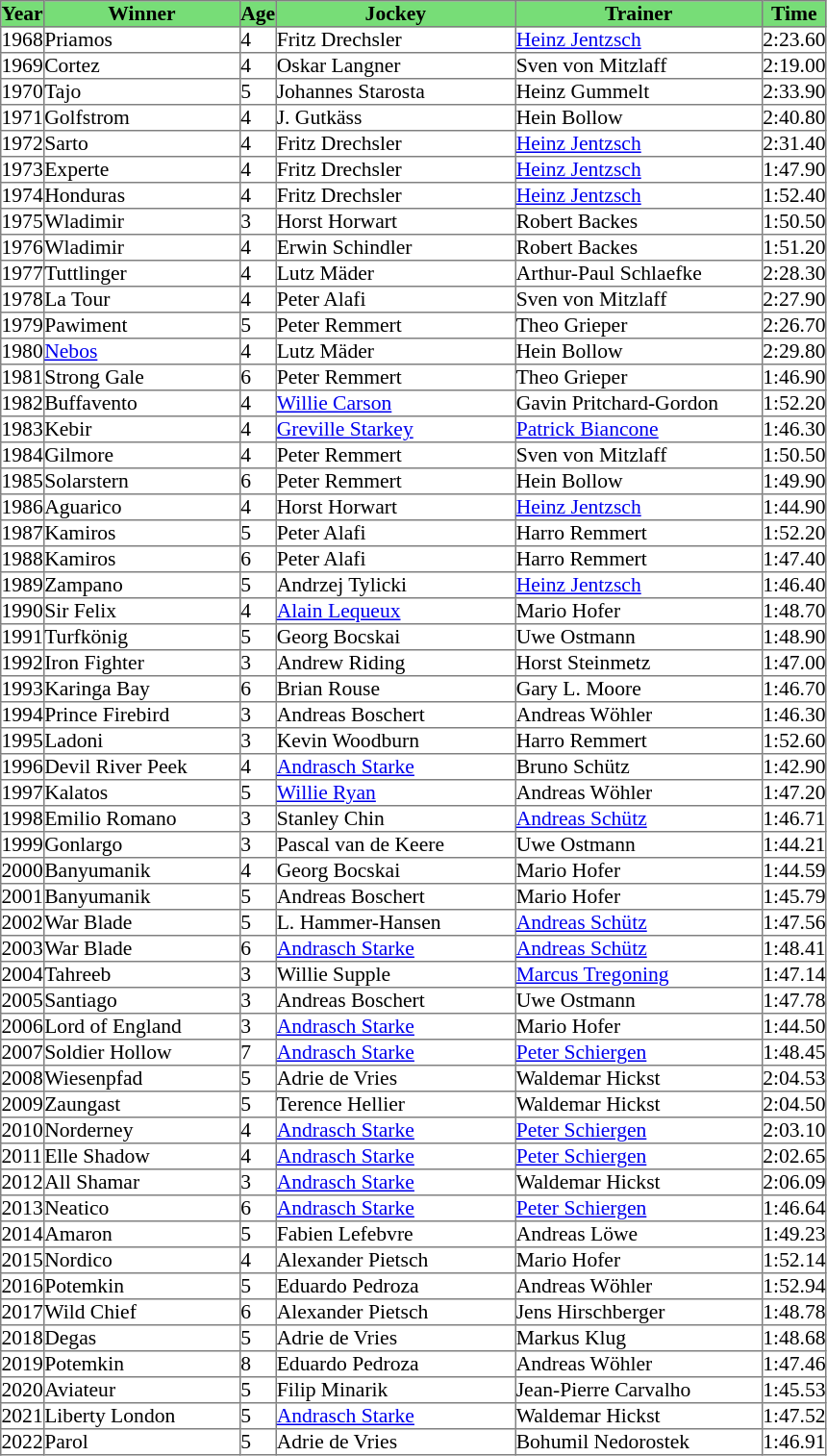<table class = "sortable" | border="1" cellpadding="0" style="border-collapse: collapse; font-size:90%">
<tr bgcolor="#77dd77" align="center">
<th>Year</th>
<th>Winner</th>
<th>Age</th>
<th>Jockey</th>
<th>Trainer</th>
<th>Time</th>
</tr>
<tr>
<td>1968</td>
<td width=135px>Priamos</td>
<td>4</td>
<td width=165px>Fritz Drechsler</td>
<td width=170px><a href='#'>Heinz Jentzsch</a></td>
<td>2:23.60</td>
</tr>
<tr>
<td>1969</td>
<td>Cortez</td>
<td>4</td>
<td>Oskar Langner</td>
<td>Sven von Mitzlaff</td>
<td>2:19.00</td>
</tr>
<tr>
<td>1970</td>
<td>Tajo</td>
<td>5</td>
<td>Johannes Starosta</td>
<td>Heinz Gummelt</td>
<td>2:33.90</td>
</tr>
<tr>
<td>1971</td>
<td>Golfstrom</td>
<td>4</td>
<td>J. Gutkäss</td>
<td>Hein Bollow</td>
<td>2:40.80</td>
</tr>
<tr>
<td>1972</td>
<td>Sarto</td>
<td>4</td>
<td>Fritz Drechsler</td>
<td><a href='#'>Heinz Jentzsch</a></td>
<td>2:31.40</td>
</tr>
<tr>
<td>1973</td>
<td>Experte</td>
<td>4</td>
<td>Fritz Drechsler</td>
<td><a href='#'>Heinz Jentzsch</a></td>
<td>1:47.90</td>
</tr>
<tr>
<td>1974</td>
<td>Honduras</td>
<td>4</td>
<td>Fritz Drechsler</td>
<td><a href='#'>Heinz Jentzsch</a></td>
<td>1:52.40</td>
</tr>
<tr>
<td>1975</td>
<td>Wladimir</td>
<td>3</td>
<td>Horst Horwart</td>
<td>Robert Backes</td>
<td>1:50.50</td>
</tr>
<tr>
<td>1976</td>
<td>Wladimir</td>
<td>4</td>
<td>Erwin Schindler</td>
<td>Robert Backes</td>
<td>1:51.20</td>
</tr>
<tr>
<td>1977</td>
<td>Tuttlinger</td>
<td>4</td>
<td>Lutz Mäder</td>
<td>Arthur-Paul Schlaefke</td>
<td>2:28.30</td>
</tr>
<tr>
<td>1978</td>
<td>La Tour</td>
<td>4</td>
<td>Peter Alafi</td>
<td>Sven von Mitzlaff</td>
<td>2:27.90</td>
</tr>
<tr>
<td>1979</td>
<td>Pawiment</td>
<td>5</td>
<td>Peter Remmert</td>
<td>Theo Grieper</td>
<td>2:26.70</td>
</tr>
<tr>
<td>1980</td>
<td><a href='#'>Nebos</a></td>
<td>4</td>
<td>Lutz Mäder</td>
<td>Hein Bollow</td>
<td>2:29.80</td>
</tr>
<tr>
<td>1981</td>
<td>Strong Gale</td>
<td>6</td>
<td>Peter Remmert</td>
<td>Theo Grieper</td>
<td>1:46.90</td>
</tr>
<tr>
<td>1982</td>
<td>Buffavento</td>
<td>4</td>
<td><a href='#'>Willie Carson</a></td>
<td>Gavin Pritchard-Gordon</td>
<td>1:52.20</td>
</tr>
<tr>
<td>1983</td>
<td>Kebir</td>
<td>4</td>
<td><a href='#'>Greville Starkey</a></td>
<td><a href='#'>Patrick Biancone</a></td>
<td>1:46.30</td>
</tr>
<tr>
<td>1984</td>
<td>Gilmore</td>
<td>4</td>
<td>Peter Remmert</td>
<td>Sven von Mitzlaff</td>
<td>1:50.50</td>
</tr>
<tr>
<td>1985</td>
<td>Solarstern</td>
<td>6</td>
<td>Peter Remmert</td>
<td>Hein Bollow</td>
<td>1:49.90</td>
</tr>
<tr>
<td>1986</td>
<td>Aguarico</td>
<td>4</td>
<td>Horst Horwart</td>
<td><a href='#'>Heinz Jentzsch</a></td>
<td>1:44.90</td>
</tr>
<tr>
<td>1987</td>
<td>Kamiros</td>
<td>5</td>
<td>Peter Alafi</td>
<td>Harro Remmert</td>
<td>1:52.20</td>
</tr>
<tr>
<td>1988</td>
<td>Kamiros</td>
<td>6</td>
<td>Peter Alafi</td>
<td>Harro Remmert</td>
<td>1:47.40</td>
</tr>
<tr>
<td>1989</td>
<td>Zampano</td>
<td>5</td>
<td>Andrzej Tylicki</td>
<td><a href='#'>Heinz Jentzsch</a></td>
<td>1:46.40</td>
</tr>
<tr>
<td>1990</td>
<td>Sir Felix</td>
<td>4</td>
<td><a href='#'>Alain Lequeux</a></td>
<td>Mario Hofer</td>
<td>1:48.70</td>
</tr>
<tr>
<td>1991</td>
<td>Turfkönig</td>
<td>5</td>
<td>Georg Bocskai</td>
<td>Uwe Ostmann</td>
<td>1:48.90</td>
</tr>
<tr>
<td>1992</td>
<td>Iron Fighter</td>
<td>3</td>
<td>Andrew Riding</td>
<td>Horst Steinmetz</td>
<td>1:47.00</td>
</tr>
<tr>
<td>1993</td>
<td>Karinga Bay</td>
<td>6</td>
<td>Brian Rouse</td>
<td>Gary L. Moore</td>
<td>1:46.70</td>
</tr>
<tr>
<td>1994</td>
<td>Prince Firebird</td>
<td>3</td>
<td>Andreas Boschert</td>
<td>Andreas Wöhler</td>
<td>1:46.30</td>
</tr>
<tr>
<td>1995</td>
<td>Ladoni</td>
<td>3</td>
<td>Kevin Woodburn</td>
<td>Harro Remmert</td>
<td>1:52.60</td>
</tr>
<tr>
<td>1996</td>
<td>Devil River Peek</td>
<td>4</td>
<td><a href='#'>Andrasch Starke</a></td>
<td>Bruno Schütz</td>
<td>1:42.90</td>
</tr>
<tr>
<td>1997</td>
<td>Kalatos</td>
<td>5</td>
<td><a href='#'>Willie Ryan</a></td>
<td>Andreas Wöhler</td>
<td>1:47.20</td>
</tr>
<tr>
<td>1998</td>
<td>Emilio Romano</td>
<td>3</td>
<td>Stanley Chin</td>
<td><a href='#'>Andreas Schütz</a></td>
<td>1:46.71</td>
</tr>
<tr>
<td>1999</td>
<td>Gonlargo</td>
<td>3</td>
<td>Pascal van de Keere</td>
<td>Uwe Ostmann</td>
<td>1:44.21</td>
</tr>
<tr>
<td>2000</td>
<td>Banyumanik</td>
<td>4</td>
<td>Georg Bocskai</td>
<td>Mario Hofer</td>
<td>1:44.59</td>
</tr>
<tr>
<td>2001</td>
<td>Banyumanik</td>
<td>5</td>
<td>Andreas Boschert</td>
<td>Mario Hofer</td>
<td>1:45.79</td>
</tr>
<tr>
<td>2002</td>
<td>War Blade</td>
<td>5</td>
<td>L. Hammer-Hansen </td>
<td><a href='#'>Andreas Schütz</a></td>
<td>1:47.56</td>
</tr>
<tr>
<td>2003</td>
<td>War Blade</td>
<td>6</td>
<td><a href='#'>Andrasch Starke</a></td>
<td><a href='#'>Andreas Schütz</a></td>
<td>1:48.41</td>
</tr>
<tr>
<td>2004</td>
<td>Tahreeb</td>
<td>3</td>
<td>Willie Supple</td>
<td><a href='#'>Marcus Tregoning</a></td>
<td>1:47.14</td>
</tr>
<tr>
<td>2005</td>
<td>Santiago</td>
<td>3</td>
<td>Andreas Boschert</td>
<td>Uwe Ostmann</td>
<td>1:47.78</td>
</tr>
<tr>
<td>2006</td>
<td>Lord of England</td>
<td>3</td>
<td><a href='#'>Andrasch Starke</a></td>
<td>Mario Hofer</td>
<td>1:44.50</td>
</tr>
<tr>
<td>2007</td>
<td>Soldier Hollow</td>
<td>7</td>
<td><a href='#'>Andrasch Starke</a></td>
<td><a href='#'>Peter Schiergen</a></td>
<td>1:48.45</td>
</tr>
<tr>
<td>2008</td>
<td>Wiesenpfad</td>
<td>5</td>
<td>Adrie de Vries</td>
<td>Waldemar Hickst</td>
<td>2:04.53</td>
</tr>
<tr>
<td>2009</td>
<td>Zaungast</td>
<td>5</td>
<td>Terence Hellier</td>
<td>Waldemar Hickst</td>
<td>2:04.50</td>
</tr>
<tr>
<td>2010</td>
<td>Norderney </td>
<td>4</td>
<td><a href='#'>Andrasch Starke</a></td>
<td><a href='#'>Peter Schiergen</a></td>
<td>2:03.10</td>
</tr>
<tr>
<td>2011</td>
<td>Elle Shadow</td>
<td>4</td>
<td><a href='#'>Andrasch Starke</a></td>
<td><a href='#'>Peter Schiergen</a></td>
<td>2:02.65</td>
</tr>
<tr>
<td>2012</td>
<td>All Shamar</td>
<td>3</td>
<td><a href='#'>Andrasch Starke</a></td>
<td>Waldemar Hickst</td>
<td>2:06.09</td>
</tr>
<tr>
<td>2013</td>
<td>Neatico</td>
<td>6</td>
<td><a href='#'>Andrasch Starke</a></td>
<td><a href='#'>Peter Schiergen</a></td>
<td>1:46.64</td>
</tr>
<tr>
<td>2014</td>
<td>Amaron</td>
<td>5</td>
<td>Fabien Lefebvre</td>
<td>Andreas Löwe</td>
<td>1:49.23</td>
</tr>
<tr>
<td>2015</td>
<td>Nordico</td>
<td>4</td>
<td>Alexander Pietsch</td>
<td>Mario Hofer</td>
<td>1:52.14</td>
</tr>
<tr>
<td>2016</td>
<td>Potemkin</td>
<td>5</td>
<td>Eduardo Pedroza</td>
<td>Andreas Wöhler</td>
<td>1:52.94</td>
</tr>
<tr>
<td>2017</td>
<td>Wild Chief</td>
<td>6</td>
<td>Alexander Pietsch</td>
<td>Jens Hirschberger</td>
<td>1:48.78</td>
</tr>
<tr>
<td>2018</td>
<td>Degas</td>
<td>5</td>
<td>Adrie de Vries</td>
<td>Markus Klug</td>
<td>1:48.68</td>
</tr>
<tr>
<td>2019</td>
<td>Potemkin</td>
<td>8</td>
<td>Eduardo Pedroza</td>
<td>Andreas Wöhler</td>
<td>1:47.46</td>
</tr>
<tr>
<td>2020</td>
<td>Aviateur</td>
<td>5</td>
<td>Filip Minarik</td>
<td>Jean-Pierre Carvalho</td>
<td>1:45.53</td>
</tr>
<tr>
<td>2021</td>
<td>Liberty London</td>
<td>5</td>
<td><a href='#'>Andrasch Starke</a></td>
<td>Waldemar Hickst</td>
<td>1:47.52</td>
</tr>
<tr>
<td>2022</td>
<td>Parol</td>
<td>5</td>
<td>Adrie de Vries</td>
<td>Bohumil Nedorostek</td>
<td>1:46.91</td>
</tr>
</table>
